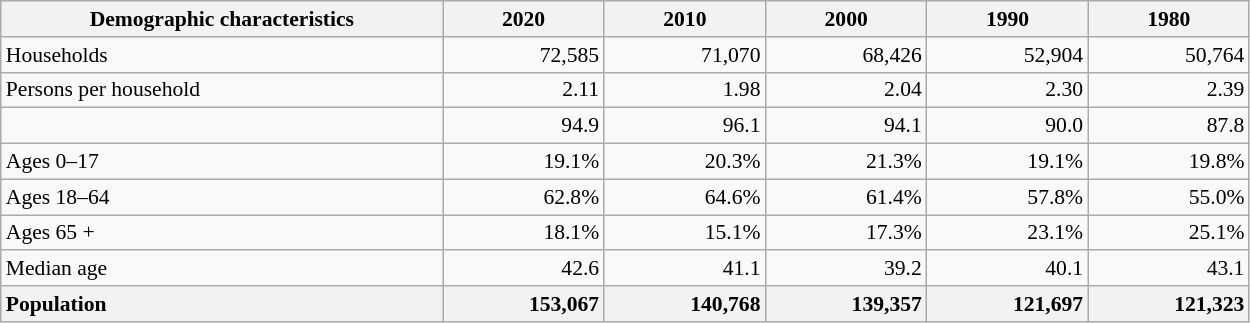<table class="wikitable" style="font-size: 90%; text-align: right;">
<tr>
<th style="width: 20em;">Demographic characteristics</th>
<th style="width: 7em;">2020</th>
<th style="width: 7em;">2010</th>
<th style="width: 7em;">2000</th>
<th style="width: 7em;">1990</th>
<th style="width: 7em;">1980</th>
</tr>
<tr>
<td style="text-align:left">Households</td>
<td>72,585</td>
<td>71,070</td>
<td>68,426</td>
<td>52,904</td>
<td>50,764</td>
</tr>
<tr>
<td style="text-align:left">Persons per household</td>
<td>2.11</td>
<td>1.98</td>
<td>2.04</td>
<td>2.30</td>
<td>2.39</td>
</tr>
<tr>
<td style="text-align:left"></td>
<td>94.9</td>
<td>96.1</td>
<td>94.1</td>
<td>90.0</td>
<td>87.8</td>
</tr>
<tr>
<td style="text-align:left">Ages 0–17</td>
<td>19.1%</td>
<td>20.3%</td>
<td>21.3%</td>
<td>19.1%</td>
<td>19.8%</td>
</tr>
<tr>
<td style="text-align:left">Ages 18–64</td>
<td>62.8%</td>
<td>64.6%</td>
<td>61.4%</td>
<td>57.8%</td>
<td>55.0%</td>
</tr>
<tr>
<td style="text-align:left">Ages 65 +</td>
<td>18.1%</td>
<td>15.1%</td>
<td>17.3%</td>
<td>23.1%</td>
<td>25.1%</td>
</tr>
<tr>
<td style="text-align:left">Median age</td>
<td>42.6</td>
<td>41.1</td>
<td>39.2</td>
<td>40.1</td>
<td>43.1</td>
</tr>
<tr>
<th style="text-align:left">Population</th>
<th style="text-align:right">153,067</th>
<th style="text-align:right">140,768</th>
<th style="text-align:right">139,357</th>
<th style="text-align:right">121,697</th>
<th style="text-align:right">121,323</th>
</tr>
</table>
